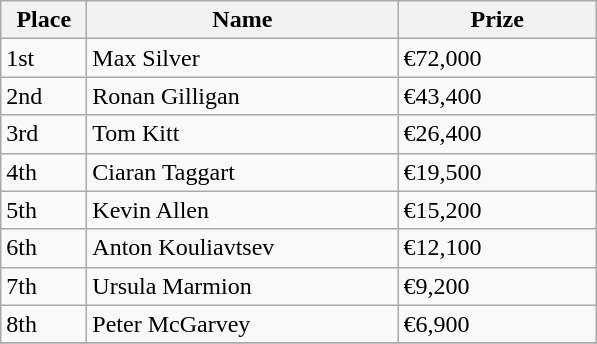<table class="wikitable">
<tr>
<th width="50">Place</th>
<th width="200">Name</th>
<th width="125">Prize</th>
</tr>
<tr>
<td>1st</td>
<td> Max Silver</td>
<td>€72,000</td>
</tr>
<tr>
<td>2nd</td>
<td> Ronan Gilligan</td>
<td>€43,400</td>
</tr>
<tr>
<td>3rd</td>
<td> Tom Kitt</td>
<td>€26,400</td>
</tr>
<tr>
<td>4th</td>
<td> Ciaran Taggart</td>
<td>€19,500</td>
</tr>
<tr>
<td>5th</td>
<td> Kevin Allen</td>
<td>€15,200</td>
</tr>
<tr>
<td>6th</td>
<td> Anton Kouliavtsev</td>
<td>€12,100</td>
</tr>
<tr>
<td>7th</td>
<td> Ursula Marmion</td>
<td>€9,200</td>
</tr>
<tr>
<td>8th</td>
<td> Peter McGarvey</td>
<td>€6,900</td>
</tr>
<tr>
</tr>
</table>
